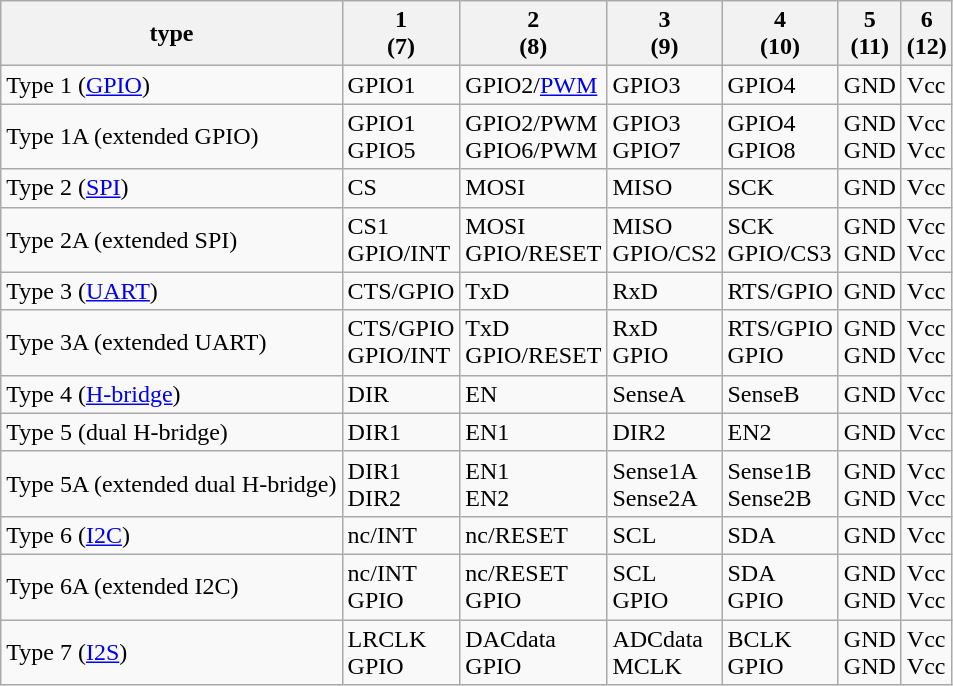<table class="wikitable">
<tr>
<th>type</th>
<th>1<br>(7)</th>
<th>2<br>(8)</th>
<th>3<br>(9)</th>
<th>4<br>(10)</th>
<th>5<br>(11)</th>
<th>6<br>(12)</th>
</tr>
<tr>
<td>Type 1 (<a href='#'>GPIO</a>)</td>
<td>GPIO1</td>
<td>GPIO2/<a href='#'>PWM</a></td>
<td>GPIO3</td>
<td>GPIO4</td>
<td>GND</td>
<td>Vcc</td>
</tr>
<tr>
<td>Type 1A (extended GPIO)</td>
<td>GPIO1<br>GPIO5</td>
<td>GPIO2/PWM<br>GPIO6/PWM</td>
<td>GPIO3<br>GPIO7</td>
<td>GPIO4<br>GPIO8</td>
<td>GND<br>GND</td>
<td>Vcc<br>Vcc</td>
</tr>
<tr>
<td>Type 2 (<a href='#'>SPI</a>)</td>
<td>CS</td>
<td>MOSI</td>
<td>MISO</td>
<td>SCK</td>
<td>GND</td>
<td>Vcc</td>
</tr>
<tr>
<td>Type 2A (extended SPI)</td>
<td>CS1<br>GPIO/INT</td>
<td>MOSI<br>GPIO/RESET</td>
<td>MISO<br>GPIO/CS2</td>
<td>SCK<br>GPIO/CS3</td>
<td>GND<br>GND</td>
<td>Vcc<br>Vcc</td>
</tr>
<tr>
<td>Type 3 (<a href='#'>UART</a>)</td>
<td>CTS/GPIO</td>
<td>TxD</td>
<td>RxD</td>
<td>RTS/GPIO</td>
<td>GND</td>
<td>Vcc</td>
</tr>
<tr>
<td>Type 3A (extended UART)</td>
<td>CTS/GPIO<br>GPIO/INT</td>
<td>TxD<br>GPIO/RESET</td>
<td>RxD<br>GPIO</td>
<td>RTS/GPIO<br>GPIO</td>
<td>GND<br>GND</td>
<td>Vcc<br>Vcc</td>
</tr>
<tr>
<td>Type 4 (<a href='#'>H-bridge</a>)</td>
<td>DIR</td>
<td>EN</td>
<td>SenseA</td>
<td>SenseB</td>
<td>GND</td>
<td>Vcc</td>
</tr>
<tr>
<td>Type 5 (dual H-bridge)</td>
<td>DIR1</td>
<td>EN1</td>
<td>DIR2</td>
<td>EN2</td>
<td>GND</td>
<td>Vcc</td>
</tr>
<tr>
<td>Type 5A (extended dual H-bridge)</td>
<td>DIR1<br>DIR2</td>
<td>EN1<br>EN2</td>
<td>Sense1A<br>Sense2A</td>
<td>Sense1B<br>Sense2B</td>
<td>GND<br>GND</td>
<td>Vcc<br>Vcc</td>
</tr>
<tr>
<td>Type 6 (<a href='#'>I2C</a>)</td>
<td>nc/INT</td>
<td>nc/RESET</td>
<td>SCL</td>
<td>SDA</td>
<td>GND</td>
<td>Vcc</td>
</tr>
<tr>
<td>Type 6A (extended I2C)</td>
<td>nc/INT<br>GPIO</td>
<td>nc/RESET<br>GPIO</td>
<td>SCL<br>GPIO</td>
<td>SDA<br>GPIO</td>
<td>GND<br>GND</td>
<td>Vcc<br>Vcc</td>
</tr>
<tr>
<td>Type 7 (<a href='#'>I2S</a>)</td>
<td>LRCLK<br>GPIO</td>
<td>DACdata<br>GPIO</td>
<td>ADCdata<br>MCLK</td>
<td>BCLK<br>GPIO</td>
<td>GND<br>GND</td>
<td>Vcc<br>Vcc</td>
</tr>
</table>
